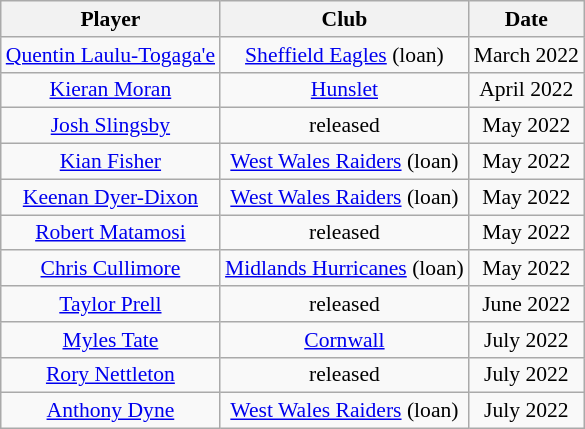<table class="wikitable" style="text-align:center; font-size:90%">
<tr>
<th>Player</th>
<th>Club</th>
<th>Date</th>
</tr>
<tr>
<td><a href='#'>Quentin Laulu-Togaga'e</a></td>
<td><a href='#'>Sheffield Eagles</a> (loan)</td>
<td>March 2022</td>
</tr>
<tr>
<td><a href='#'>Kieran Moran</a></td>
<td><a href='#'>Hunslet</a></td>
<td>April 2022</td>
</tr>
<tr>
<td><a href='#'>Josh Slingsby</a></td>
<td>released</td>
<td>May 2022</td>
</tr>
<tr>
<td><a href='#'>Kian Fisher</a></td>
<td><a href='#'>West Wales Raiders</a> (loan)</td>
<td>May 2022</td>
</tr>
<tr>
<td><a href='#'>Keenan Dyer-Dixon</a></td>
<td><a href='#'>West Wales Raiders</a> (loan)</td>
<td>May 2022</td>
</tr>
<tr>
<td><a href='#'>Robert Matamosi</a></td>
<td>released</td>
<td>May 2022</td>
</tr>
<tr>
<td><a href='#'>Chris Cullimore</a></td>
<td><a href='#'>Midlands Hurricanes</a> (loan)</td>
<td>May 2022</td>
</tr>
<tr>
<td><a href='#'>Taylor Prell</a></td>
<td>released</td>
<td>June 2022</td>
</tr>
<tr>
<td><a href='#'>Myles Tate</a></td>
<td><a href='#'>Cornwall</a></td>
<td>July 2022</td>
</tr>
<tr>
<td><a href='#'>Rory Nettleton</a></td>
<td>released</td>
<td>July 2022</td>
</tr>
<tr>
<td><a href='#'>Anthony Dyne</a></td>
<td><a href='#'>West Wales Raiders</a> (loan)</td>
<td>July 2022</td>
</tr>
</table>
